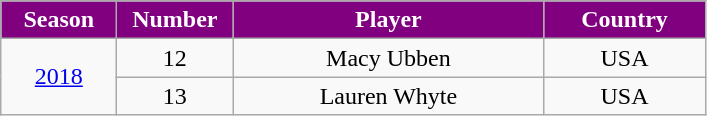<table class="wikitable" style="text-align:center;">
<tr>
<th style="width:70px;  background:#800080; color:#FFFFFF;">Season</th>
<th style="width:70px;  background:#800080; color:#FFFFFF;">Number</th>
<th style="width:200px; background:#800080; color:#FFFFFF;">Player</th>
<th style="width:100px; background:#800080; color:#FFFFFF;">Country</th>
</tr>
<tr>
<td rowspan="2"><a href='#'>2018</a></td>
<td>12</td>
<td>Macy Ubben</td>
<td> USA</td>
</tr>
<tr>
<td>13</td>
<td>Lauren Whyte</td>
<td> USA</td>
</tr>
</table>
